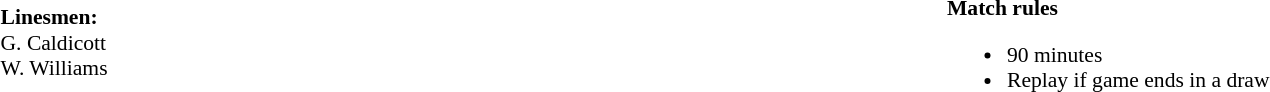<table width=100% style="font-size: 90%">
<tr>
<td><br><strong>Linesmen:</strong>
<br>G. Caldicott
<br>W. Williams</td>
<td width=50% valign=top><br><br><strong>Match rules</strong><ul><li>90 minutes</li><li>Replay if game ends in a draw</li></ul></td>
</tr>
</table>
